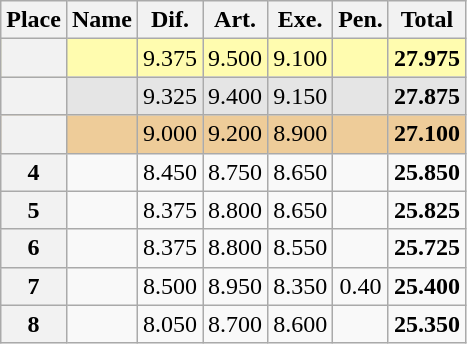<table class="wikitable sortable" style="text-align:center">
<tr>
<th scope=col>Place</th>
<th scope=col>Name</th>
<th scope=col>Dif.</th>
<th scope=col>Art.</th>
<th scope=col>Exe.</th>
<th scope=col>Pen.</th>
<th scope=col>Total</th>
</tr>
<tr bgcolor=fffcaf>
<th scope=row></th>
<td align=left></td>
<td>9.375</td>
<td>9.500</td>
<td>9.100</td>
<td></td>
<td><strong>27.975</strong></td>
</tr>
<tr bgcolor=e5e5e5>
<th scope=row></th>
<td align=left></td>
<td>9.325</td>
<td>9.400</td>
<td>9.150</td>
<td></td>
<td><strong>27.875</strong></td>
</tr>
<tr bgcolor=eecc99>
<th scope=row></th>
<td align=left></td>
<td>9.000</td>
<td>9.200</td>
<td>8.900</td>
<td></td>
<td><strong>27.100</strong></td>
</tr>
<tr>
<th scope=row><strong>4</strong></th>
<td align=left></td>
<td>8.450</td>
<td>8.750</td>
<td>8.650</td>
<td></td>
<td><strong>25.850</strong></td>
</tr>
<tr>
<th scope=row><strong>5</strong></th>
<td align=left></td>
<td>8.375</td>
<td>8.800</td>
<td>8.650</td>
<td></td>
<td><strong>25.825</strong></td>
</tr>
<tr>
<th scope=row><strong>6</strong></th>
<td align=left></td>
<td>8.375</td>
<td>8.800</td>
<td>8.550</td>
<td></td>
<td><strong>25.725</strong></td>
</tr>
<tr>
<th scope=row><strong>7</strong></th>
<td align=left></td>
<td>8.500</td>
<td>8.950</td>
<td>8.350</td>
<td>0.40</td>
<td><strong>25.400</strong></td>
</tr>
<tr>
<th scope=row><strong>8</strong></th>
<td align=left></td>
<td>8.050</td>
<td>8.700</td>
<td>8.600</td>
<td></td>
<td><strong>25.350</strong></td>
</tr>
</table>
